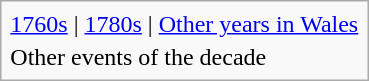<table class="infobox" id="toc">
<tr>
<td align="left"><a href='#'>1760s</a> | <a href='#'>1780s</a> | <a href='#'>Other years in Wales</a></td>
</tr>
<tr>
<td>Other events of the decade</td>
</tr>
</table>
